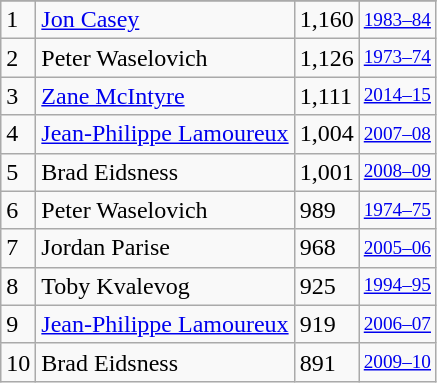<table class="wikitable">
<tr>
</tr>
<tr>
<td>1</td>
<td><a href='#'>Jon Casey</a></td>
<td>1,160</td>
<td style="font-size:80%;"><a href='#'>1983–84</a></td>
</tr>
<tr>
<td>2</td>
<td>Peter Waselovich</td>
<td>1,126</td>
<td style="font-size:80%;"><a href='#'>1973–74</a></td>
</tr>
<tr>
<td>3</td>
<td><a href='#'>Zane McIntyre</a></td>
<td>1,111</td>
<td style="font-size:80%;"><a href='#'>2014–15</a></td>
</tr>
<tr>
<td>4</td>
<td><a href='#'>Jean-Philippe Lamoureux</a></td>
<td>1,004</td>
<td style="font-size:80%;"><a href='#'>2007–08</a></td>
</tr>
<tr>
<td>5</td>
<td>Brad Eidsness</td>
<td>1,001</td>
<td style="font-size:80%;"><a href='#'>2008–09</a></td>
</tr>
<tr>
<td>6</td>
<td>Peter Waselovich</td>
<td>989</td>
<td style="font-size:80%;"><a href='#'>1974–75</a></td>
</tr>
<tr>
<td>7</td>
<td>Jordan Parise</td>
<td>968</td>
<td style="font-size:80%;"><a href='#'>2005–06</a></td>
</tr>
<tr>
<td>8</td>
<td>Toby Kvalevog</td>
<td>925</td>
<td style="font-size:80%;"><a href='#'>1994–95</a></td>
</tr>
<tr>
<td>9</td>
<td><a href='#'>Jean-Philippe Lamoureux</a></td>
<td>919</td>
<td style="font-size:80%;"><a href='#'>2006–07</a></td>
</tr>
<tr>
<td>10</td>
<td>Brad Eidsness</td>
<td>891</td>
<td style="font-size:80%;"><a href='#'>2009–10</a></td>
</tr>
</table>
